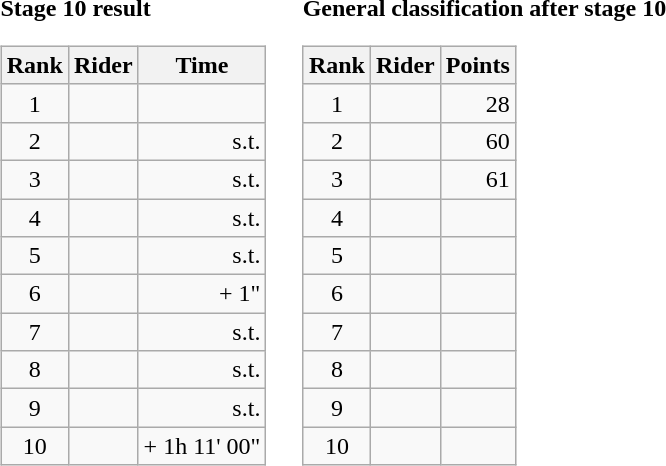<table>
<tr>
<td><strong>Stage 10 result</strong><br><table class="wikitable">
<tr>
<th scope="col">Rank</th>
<th scope="col">Rider</th>
<th scope="col">Time</th>
</tr>
<tr>
<td style="text-align:center;">1</td>
<td></td>
<td style="text-align:right;"></td>
</tr>
<tr>
<td style="text-align:center;">2</td>
<td></td>
<td style="text-align:right;">s.t.</td>
</tr>
<tr>
<td style="text-align:center;">3</td>
<td></td>
<td style="text-align:right;">s.t.</td>
</tr>
<tr>
<td style="text-align:center;">4</td>
<td></td>
<td style="text-align:right;">s.t.</td>
</tr>
<tr>
<td style="text-align:center;">5</td>
<td></td>
<td style="text-align:right;">s.t.</td>
</tr>
<tr>
<td style="text-align:center;">6</td>
<td></td>
<td style="text-align:right;">+ 1"</td>
</tr>
<tr>
<td style="text-align:center;">7</td>
<td></td>
<td style="text-align:right;">s.t.</td>
</tr>
<tr>
<td style="text-align:center;">8</td>
<td></td>
<td style="text-align:right;">s.t.</td>
</tr>
<tr>
<td style="text-align:center;">9</td>
<td></td>
<td style="text-align:right;">s.t.</td>
</tr>
<tr>
<td style="text-align:center;">10</td>
<td></td>
<td style="text-align:right;">+ 1h 11' 00"</td>
</tr>
</table>
</td>
<td></td>
<td><strong>General classification after stage 10</strong><br><table class="wikitable">
<tr>
<th scope="col">Rank</th>
<th scope="col">Rider</th>
<th scope="col">Points</th>
</tr>
<tr>
<td style="text-align:center;">1</td>
<td></td>
<td style="text-align:right;">28</td>
</tr>
<tr>
<td style="text-align:center;">2</td>
<td></td>
<td style="text-align:right;">60</td>
</tr>
<tr>
<td style="text-align:center;">3</td>
<td></td>
<td style="text-align:right;">61</td>
</tr>
<tr>
<td style="text-align:center;">4</td>
<td></td>
<td></td>
</tr>
<tr>
<td style="text-align:center;">5</td>
<td></td>
<td></td>
</tr>
<tr>
<td style="text-align:center;">6</td>
<td></td>
<td></td>
</tr>
<tr>
<td style="text-align:center;">7</td>
<td></td>
<td></td>
</tr>
<tr>
<td style="text-align:center;">8</td>
<td></td>
<td></td>
</tr>
<tr>
<td style="text-align:center;">9</td>
<td></td>
<td></td>
</tr>
<tr>
<td style="text-align:center;">10</td>
<td></td>
<td></td>
</tr>
</table>
</td>
</tr>
</table>
